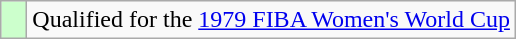<table class="wikitable">
<tr>
<td width=10px bgcolor="#ccffcc"></td>
<td>Qualified for the <a href='#'>1979 FIBA Women's World Cup</a></td>
</tr>
</table>
